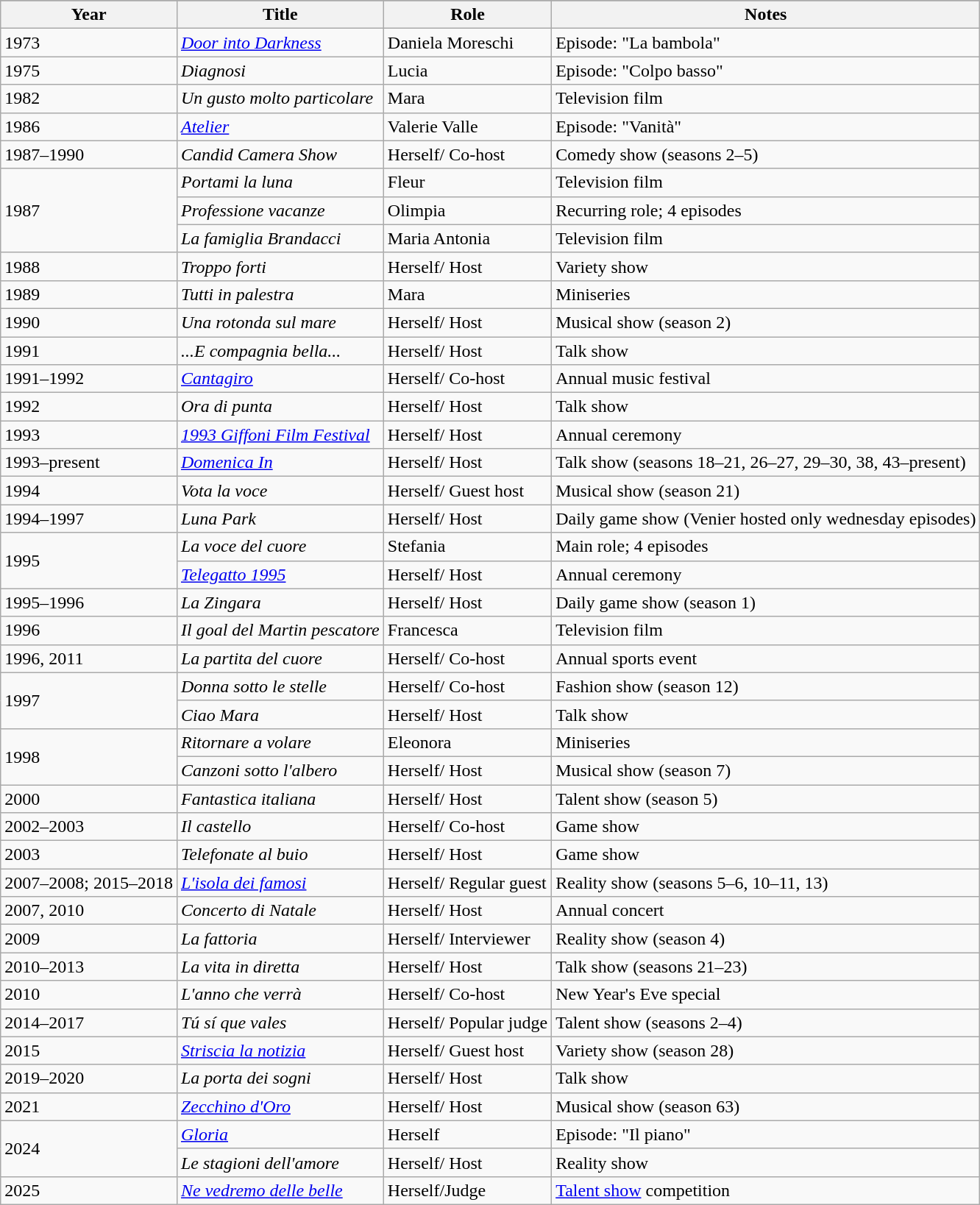<table class="wikitable">
<tr>
</tr>
<tr>
<th>Year</th>
<th>Title</th>
<th>Role</th>
<th>Notes</th>
</tr>
<tr>
<td>1973</td>
<td><em><a href='#'>Door into Darkness</a></em></td>
<td>Daniela Moreschi</td>
<td>Episode: "La bambola"</td>
</tr>
<tr>
<td>1975</td>
<td><em>Diagnosi</em></td>
<td>Lucia</td>
<td>Episode: "Colpo basso"</td>
</tr>
<tr>
<td>1982</td>
<td><em>Un gusto molto particolare</em></td>
<td>Mara</td>
<td>Television film</td>
</tr>
<tr>
<td>1986</td>
<td><em><a href='#'>Atelier</a></em></td>
<td>Valerie Valle</td>
<td>Episode: "Vanità"</td>
</tr>
<tr>
<td>1987–1990</td>
<td><em>Candid Camera Show</em></td>
<td>Herself/ Co-host</td>
<td>Comedy show (seasons 2–5)</td>
</tr>
<tr>
<td rowspan="3">1987</td>
<td><em>Portami la luna</em></td>
<td>Fleur</td>
<td>Television film</td>
</tr>
<tr>
<td><em>Professione vacanze</em></td>
<td>Olimpia</td>
<td>Recurring role; 4 episodes</td>
</tr>
<tr>
<td><em>La famiglia Brandacci</em></td>
<td>Maria Antonia</td>
<td>Television film</td>
</tr>
<tr>
<td>1988</td>
<td><em>Troppo forti</em></td>
<td>Herself/ Host</td>
<td>Variety show</td>
</tr>
<tr>
<td>1989</td>
<td><em>Tutti in palestra</em></td>
<td>Mara</td>
<td>Miniseries</td>
</tr>
<tr>
<td>1990</td>
<td><em>Una rotonda sul mare</em></td>
<td>Herself/ Host</td>
<td>Musical show (season 2)</td>
</tr>
<tr>
<td>1991</td>
<td><em>...E compagnia bella...</em></td>
<td>Herself/ Host</td>
<td>Talk show</td>
</tr>
<tr>
<td>1991–1992</td>
<td><em><a href='#'>Cantagiro</a></em></td>
<td>Herself/ Co-host</td>
<td>Annual music festival</td>
</tr>
<tr>
<td>1992</td>
<td><em>Ora di punta</em></td>
<td>Herself/ Host</td>
<td>Talk show</td>
</tr>
<tr>
<td>1993</td>
<td><em><a href='#'>1993 Giffoni Film Festival</a></em></td>
<td>Herself/ Host</td>
<td>Annual ceremony</td>
</tr>
<tr>
<td>1993–present</td>
<td><em><a href='#'>Domenica In</a></em></td>
<td>Herself/ Host</td>
<td>Talk show (seasons 18–21, 26–27, 29–30, 38, 43–present)</td>
</tr>
<tr>
<td>1994</td>
<td><em>Vota la voce</em></td>
<td>Herself/ Guest host</td>
<td>Musical show (season 21)</td>
</tr>
<tr>
<td>1994–1997</td>
<td><em>Luna Park</em></td>
<td>Herself/ Host</td>
<td>Daily game show (Venier hosted only wednesday episodes)</td>
</tr>
<tr>
<td rowspan="2">1995</td>
<td><em>La voce del cuore</em></td>
<td>Stefania</td>
<td>Main role; 4 episodes</td>
</tr>
<tr>
<td><em><a href='#'>Telegatto 1995</a></em></td>
<td>Herself/ Host</td>
<td>Annual ceremony</td>
</tr>
<tr>
<td>1995–1996</td>
<td><em>La Zingara</em></td>
<td>Herself/ Host</td>
<td>Daily game show (season 1)</td>
</tr>
<tr>
<td>1996</td>
<td><em>Il goal del Martin pescatore</em></td>
<td>Francesca</td>
<td>Television film</td>
</tr>
<tr>
<td>1996, 2011</td>
<td><em>La partita del cuore</em></td>
<td>Herself/ Co-host</td>
<td>Annual sports event</td>
</tr>
<tr>
<td rowspan="2">1997</td>
<td><em>Donna sotto le stelle</em></td>
<td>Herself/ Co-host</td>
<td>Fashion show (season 12)</td>
</tr>
<tr>
<td><em>Ciao Mara</em></td>
<td>Herself/ Host</td>
<td>Talk show</td>
</tr>
<tr>
<td rowspan="2">1998</td>
<td><em>Ritornare a volare</em></td>
<td>Eleonora</td>
<td>Miniseries</td>
</tr>
<tr>
<td><em>Canzoni sotto l'albero</em></td>
<td>Herself/ Host</td>
<td>Musical show (season 7)</td>
</tr>
<tr>
<td>2000</td>
<td><em>Fantastica italiana</em></td>
<td>Herself/ Host</td>
<td>Talent show (season 5)</td>
</tr>
<tr>
<td>2002–2003</td>
<td><em>Il castello</em></td>
<td>Herself/ Co-host</td>
<td>Game show</td>
</tr>
<tr>
<td>2003</td>
<td><em>Telefonate al buio</em></td>
<td>Herself/ Host</td>
<td>Game show</td>
</tr>
<tr>
<td>2007–2008; 2015–2018</td>
<td><em><a href='#'>L'isola dei famosi</a></em></td>
<td>Herself/ Regular guest</td>
<td>Reality show (seasons 5–6, 10–11, 13)</td>
</tr>
<tr>
<td>2007, 2010</td>
<td><em>Concerto di Natale</em></td>
<td>Herself/ Host</td>
<td>Annual concert</td>
</tr>
<tr>
<td>2009</td>
<td><em>La fattoria</em></td>
<td>Herself/ Interviewer</td>
<td>Reality show (season 4)</td>
</tr>
<tr>
<td>2010–2013</td>
<td><em>La vita in diretta</em></td>
<td>Herself/ Host</td>
<td>Talk show (seasons 21–23)</td>
</tr>
<tr>
<td>2010</td>
<td><em>L'anno che verrà</em></td>
<td>Herself/ Co-host</td>
<td>New Year's Eve special</td>
</tr>
<tr>
<td>2014–2017</td>
<td><em>Tú sí que vales</em></td>
<td>Herself/ Popular judge</td>
<td>Talent show (seasons 2–4)</td>
</tr>
<tr>
<td>2015</td>
<td><em><a href='#'>Striscia la notizia</a></em></td>
<td>Herself/ Guest host</td>
<td>Variety show (season 28)</td>
</tr>
<tr>
<td>2019–2020</td>
<td><em>La porta dei sogni</em></td>
<td>Herself/ Host</td>
<td>Talk show</td>
</tr>
<tr>
<td>2021</td>
<td><em><a href='#'>Zecchino d'Oro</a></em></td>
<td>Herself/ Host</td>
<td>Musical show (season 63)</td>
</tr>
<tr>
<td rowspan=2>2024</td>
<td><em><a href='#'>Gloria</a></em></td>
<td>Herself</td>
<td>Episode: "Il piano"</td>
</tr>
<tr>
<td><em>Le stagioni dell'amore</em></td>
<td>Herself/ Host</td>
<td>Reality show</td>
</tr>
<tr>
<td>2025</td>
<td><em><a href='#'>Ne vedremo delle belle</a></em></td>
<td>Herself/Judge</td>
<td><a href='#'>Talent show</a> competition</td>
</tr>
</table>
